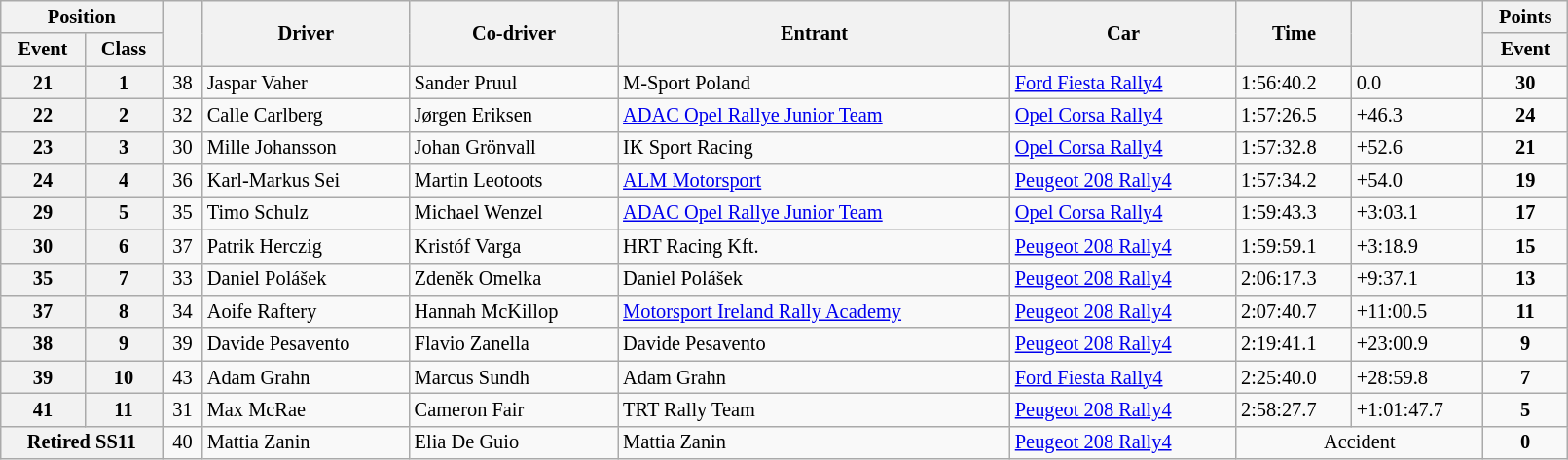<table class="wikitable" width="85%" style="font-size: 85%;">
<tr>
<th colspan="2">Position</th>
<th rowspan="2"></th>
<th rowspan="2">Driver</th>
<th rowspan="2">Co-driver</th>
<th rowspan="2">Entrant</th>
<th rowspan="2">Car</th>
<th rowspan="2">Time</th>
<th rowspan="2"></th>
<th>Points</th>
</tr>
<tr>
<th>Event</th>
<th>Class</th>
<th>Event</th>
</tr>
<tr>
<th>21</th>
<th>1</th>
<td align="center">38</td>
<td>Jaspar Vaher</td>
<td>Sander Pruul</td>
<td>M-Sport Poland</td>
<td><a href='#'>Ford Fiesta Rally4</a></td>
<td>1:56:40.2</td>
<td>0.0</td>
<td align="center"><strong>30</strong></td>
</tr>
<tr>
<th>22</th>
<th>2</th>
<td align="center">32</td>
<td>Calle Carlberg</td>
<td>Jørgen Eriksen</td>
<td><a href='#'>ADAC Opel Rallye Junior Team</a></td>
<td><a href='#'>Opel Corsa Rally4</a></td>
<td>1:57:26.5</td>
<td>+46.3</td>
<td align="center"><strong>24</strong></td>
</tr>
<tr>
<th>23</th>
<th>3</th>
<td align="center">30</td>
<td>Mille Johansson</td>
<td>Johan Grönvall</td>
<td>IK Sport Racing</td>
<td><a href='#'>Opel Corsa Rally4</a></td>
<td>1:57:32.8</td>
<td>+52.6</td>
<td align="center"><strong>21</strong></td>
</tr>
<tr>
<th>24</th>
<th>4</th>
<td align="center">36</td>
<td>Karl-Markus Sei</td>
<td>Martin Leotoots</td>
<td><a href='#'>ALM Motorsport</a></td>
<td><a href='#'>Peugeot 208 Rally4</a></td>
<td>1:57:34.2</td>
<td>+54.0</td>
<td align="center"><strong>19</strong></td>
</tr>
<tr>
<th>29</th>
<th>5</th>
<td align="center">35</td>
<td>Timo Schulz</td>
<td>Michael Wenzel</td>
<td><a href='#'>ADAC Opel Rallye Junior Team</a></td>
<td><a href='#'>Opel Corsa Rally4</a></td>
<td>1:59:43.3</td>
<td>+3:03.1</td>
<td align="center"><strong>17</strong></td>
</tr>
<tr>
<th>30</th>
<th>6</th>
<td align="center">37</td>
<td>Patrik Herczig</td>
<td>Kristóf Varga</td>
<td>HRT Racing Kft.</td>
<td><a href='#'>Peugeot 208 Rally4</a></td>
<td>1:59:59.1</td>
<td>+3:18.9</td>
<td align="center"><strong>15</strong></td>
</tr>
<tr>
<th>35</th>
<th>7</th>
<td align="center">33</td>
<td>Daniel Polášek</td>
<td>Zdeněk Omelka</td>
<td>Daniel Polášek</td>
<td><a href='#'>Peugeot 208 Rally4</a></td>
<td>2:06:17.3</td>
<td>+9:37.1</td>
<td align="center"><strong>13</strong></td>
</tr>
<tr>
<th>37</th>
<th>8</th>
<td align="center">34</td>
<td>Aoife Raftery</td>
<td>Hannah McKillop</td>
<td><a href='#'>Motorsport Ireland Rally Academy</a></td>
<td><a href='#'>Peugeot 208 Rally4</a></td>
<td>2:07:40.7</td>
<td>+11:00.5</td>
<td align="center"><strong>11</strong></td>
</tr>
<tr>
<th>38</th>
<th>9</th>
<td align="center">39</td>
<td>Davide Pesavento</td>
<td>Flavio Zanella</td>
<td>Davide Pesavento</td>
<td><a href='#'>Peugeot 208 Rally4</a></td>
<td>2:19:41.1</td>
<td>+23:00.9</td>
<td align="center"><strong>9</strong></td>
</tr>
<tr>
<th>39</th>
<th>10</th>
<td align="center">43</td>
<td>Adam Grahn</td>
<td>Marcus Sundh</td>
<td>Adam Grahn</td>
<td><a href='#'>Ford Fiesta Rally4</a></td>
<td>2:25:40.0</td>
<td>+28:59.8</td>
<td align="center"><strong>7</strong></td>
</tr>
<tr>
<th>41</th>
<th>11</th>
<td align="center">31</td>
<td>Max McRae</td>
<td>Cameron Fair</td>
<td>TRT Rally Team</td>
<td><a href='#'>Peugeot 208 Rally4</a></td>
<td>2:58:27.7</td>
<td>+1:01:47.7</td>
<td align="center"><strong>5</strong></td>
</tr>
<tr>
<th colspan="2">Retired SS11</th>
<td align="center">40</td>
<td>Mattia Zanin</td>
<td>Elia De Guio</td>
<td>Mattia Zanin</td>
<td><a href='#'>Peugeot 208 Rally4</a></td>
<td align="center" colspan="2">Accident</td>
<td align="center"><strong>0</strong></td>
</tr>
</table>
